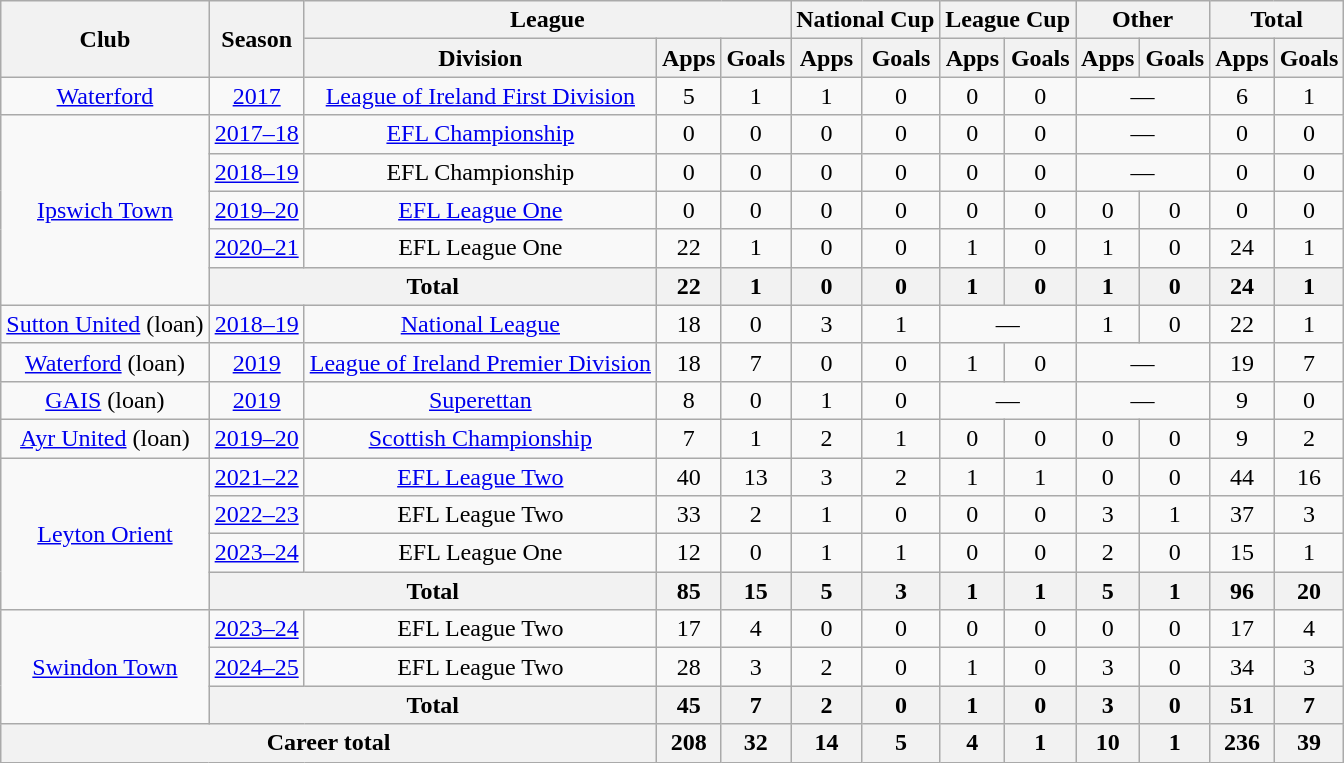<table class="wikitable" style="text-align:center">
<tr>
<th rowspan="2">Club</th>
<th rowspan="2">Season</th>
<th colspan="3">League</th>
<th colspan="2">National Cup</th>
<th colspan="2">League Cup</th>
<th colspan="2">Other</th>
<th colspan="2">Total</th>
</tr>
<tr>
<th>Division</th>
<th>Apps</th>
<th>Goals</th>
<th>Apps</th>
<th>Goals</th>
<th>Apps</th>
<th>Goals</th>
<th>Apps</th>
<th>Goals</th>
<th>Apps</th>
<th>Goals</th>
</tr>
<tr>
<td><a href='#'>Waterford</a></td>
<td><a href='#'>2017</a></td>
<td><a href='#'>League of Ireland First Division</a></td>
<td>5</td>
<td>1</td>
<td>1</td>
<td>0</td>
<td>0</td>
<td>0</td>
<td colspan=2>—</td>
<td>6</td>
<td>1</td>
</tr>
<tr>
<td rowspan="5"><a href='#'>Ipswich Town</a></td>
<td><a href='#'>2017–18</a></td>
<td><a href='#'>EFL Championship</a></td>
<td>0</td>
<td>0</td>
<td>0</td>
<td>0</td>
<td>0</td>
<td>0</td>
<td colspan=2>—</td>
<td>0</td>
<td>0</td>
</tr>
<tr>
<td><a href='#'>2018–19</a></td>
<td>EFL Championship</td>
<td>0</td>
<td>0</td>
<td>0</td>
<td>0</td>
<td>0</td>
<td>0</td>
<td colspan=2>—</td>
<td>0</td>
<td>0</td>
</tr>
<tr>
<td><a href='#'>2019–20</a></td>
<td><a href='#'>EFL League One</a></td>
<td>0</td>
<td>0</td>
<td>0</td>
<td>0</td>
<td>0</td>
<td>0</td>
<td>0</td>
<td>0</td>
<td>0</td>
<td>0</td>
</tr>
<tr>
<td><a href='#'>2020–21</a></td>
<td>EFL League One</td>
<td>22</td>
<td>1</td>
<td>0</td>
<td>0</td>
<td>1</td>
<td>0</td>
<td>1</td>
<td>0</td>
<td>24</td>
<td>1</td>
</tr>
<tr>
<th colspan="2">Total</th>
<th>22</th>
<th>1</th>
<th>0</th>
<th>0</th>
<th>1</th>
<th>0</th>
<th>1</th>
<th>0</th>
<th>24</th>
<th>1</th>
</tr>
<tr>
<td><a href='#'>Sutton United</a> (loan)</td>
<td><a href='#'>2018–19</a></td>
<td><a href='#'>National League</a></td>
<td>18</td>
<td>0</td>
<td>3</td>
<td>1</td>
<td colspan=2>—</td>
<td>1</td>
<td>0</td>
<td>22</td>
<td>1</td>
</tr>
<tr>
<td><a href='#'>Waterford</a> (loan)</td>
<td><a href='#'>2019</a></td>
<td><a href='#'>League of Ireland Premier Division</a></td>
<td>18</td>
<td>7</td>
<td>0</td>
<td>0</td>
<td>1</td>
<td>0</td>
<td colspan=2>—</td>
<td>19</td>
<td>7</td>
</tr>
<tr>
<td><a href='#'>GAIS</a> (loan)</td>
<td><a href='#'>2019</a></td>
<td><a href='#'>Superettan</a></td>
<td>8</td>
<td>0</td>
<td>1</td>
<td>0</td>
<td colspan=2>—</td>
<td colspan=2>—</td>
<td>9</td>
<td>0</td>
</tr>
<tr>
<td><a href='#'>Ayr United</a> (loan)</td>
<td><a href='#'>2019–20</a></td>
<td><a href='#'>Scottish Championship</a></td>
<td>7</td>
<td>1</td>
<td>2</td>
<td>1</td>
<td>0</td>
<td>0</td>
<td>0</td>
<td>0</td>
<td>9</td>
<td>2</td>
</tr>
<tr>
<td rowspan="4"><a href='#'>Leyton Orient</a></td>
<td><a href='#'>2021–22</a></td>
<td><a href='#'>EFL League Two</a></td>
<td>40</td>
<td>13</td>
<td>3</td>
<td>2</td>
<td>1</td>
<td>1</td>
<td>0</td>
<td>0</td>
<td>44</td>
<td>16</td>
</tr>
<tr>
<td><a href='#'>2022–23</a></td>
<td>EFL League Two</td>
<td>33</td>
<td>2</td>
<td>1</td>
<td>0</td>
<td>0</td>
<td>0</td>
<td>3</td>
<td>1</td>
<td>37</td>
<td>3</td>
</tr>
<tr>
<td><a href='#'>2023–24</a></td>
<td>EFL League One</td>
<td>12</td>
<td>0</td>
<td>1</td>
<td>1</td>
<td>0</td>
<td>0</td>
<td>2</td>
<td>0</td>
<td>15</td>
<td>1</td>
</tr>
<tr>
<th colspan="2">Total</th>
<th>85</th>
<th>15</th>
<th>5</th>
<th>3</th>
<th>1</th>
<th>1</th>
<th>5</th>
<th>1</th>
<th>96</th>
<th>20</th>
</tr>
<tr>
<td rowspan=3><a href='#'>Swindon Town</a></td>
<td><a href='#'>2023–24</a></td>
<td>EFL League Two</td>
<td>17</td>
<td>4</td>
<td>0</td>
<td>0</td>
<td>0</td>
<td>0</td>
<td>0</td>
<td>0</td>
<td>17</td>
<td>4</td>
</tr>
<tr>
<td><a href='#'>2024–25</a></td>
<td>EFL League Two</td>
<td>28</td>
<td>3</td>
<td>2</td>
<td>0</td>
<td>1</td>
<td>0</td>
<td>3</td>
<td>0</td>
<td>34</td>
<td>3</td>
</tr>
<tr>
<th colspan="2">Total</th>
<th>45</th>
<th>7</th>
<th>2</th>
<th>0</th>
<th>1</th>
<th>0</th>
<th>3</th>
<th>0</th>
<th>51</th>
<th>7</th>
</tr>
<tr>
<th colspan="3">Career total</th>
<th>208</th>
<th>32</th>
<th>14</th>
<th>5</th>
<th>4</th>
<th>1</th>
<th>10</th>
<th>1</th>
<th>236</th>
<th>39</th>
</tr>
</table>
